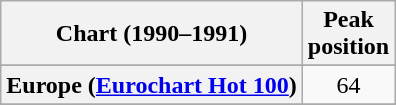<table class="wikitable sortable plainrowheaders">
<tr>
<th>Chart (1990–1991)</th>
<th>Peak<br> position</th>
</tr>
<tr>
</tr>
<tr>
</tr>
<tr>
<th scope="row">Europe (<a href='#'>Eurochart Hot 100</a>)</th>
<td align="center">64</td>
</tr>
<tr>
</tr>
<tr>
</tr>
<tr>
</tr>
<tr>
</tr>
<tr>
</tr>
<tr>
</tr>
<tr>
</tr>
<tr>
</tr>
<tr>
</tr>
</table>
